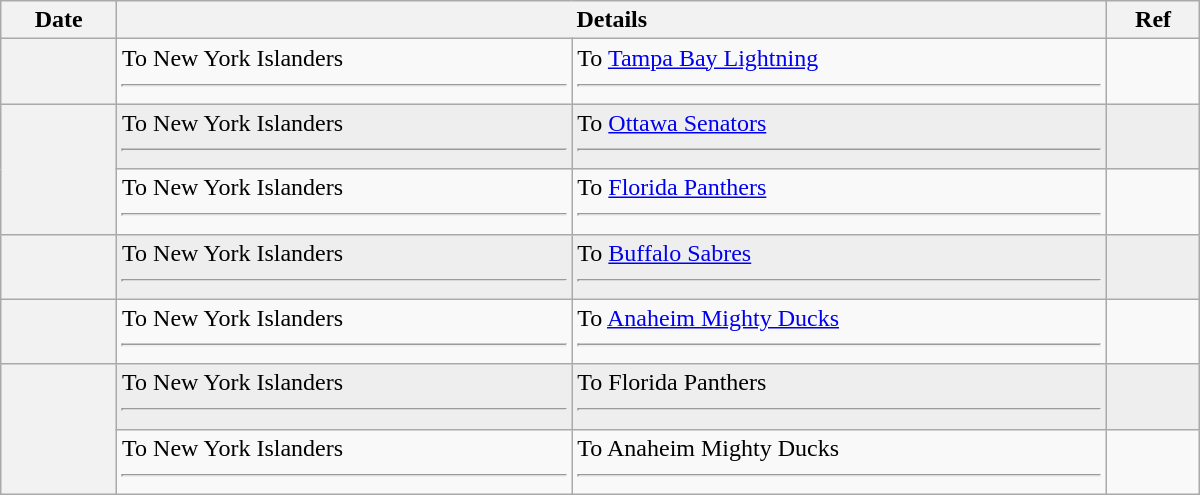<table class="wikitable plainrowheaders" style="width: 50em;">
<tr>
<th scope="col">Date</th>
<th scope="col" colspan="2">Details</th>
<th scope="col">Ref</th>
</tr>
<tr>
<th scope="row"></th>
<td valign="top">To New York Islanders <hr></td>
<td valign="top">To <a href='#'>Tampa Bay Lightning</a> <hr></td>
<td></td>
</tr>
<tr bgcolor="#eeeeee">
<th scope="row" rowspan=2></th>
<td valign="top">To New York Islanders <hr></td>
<td valign="top">To <a href='#'>Ottawa Senators</a> <hr></td>
<td></td>
</tr>
<tr>
<td valign="top">To New York Islanders <hr></td>
<td valign="top">To <a href='#'>Florida Panthers</a> <hr></td>
<td></td>
</tr>
<tr bgcolor="#eeeeee">
<th scope="row"></th>
<td valign="top">To New York Islanders <hr></td>
<td valign="top">To <a href='#'>Buffalo Sabres</a> <hr></td>
<td></td>
</tr>
<tr>
<th scope="row"></th>
<td valign="top">To New York Islanders <hr></td>
<td valign="top">To <a href='#'>Anaheim Mighty Ducks</a> <hr></td>
<td></td>
</tr>
<tr bgcolor="#eeeeee">
<th scope="row" rowspan=2></th>
<td valign="top">To New York Islanders <hr></td>
<td valign="top">To Florida Panthers <hr></td>
<td></td>
</tr>
<tr>
<td valign="top">To New York Islanders <hr></td>
<td valign="top">To Anaheim Mighty Ducks <hr></td>
<td></td>
</tr>
</table>
